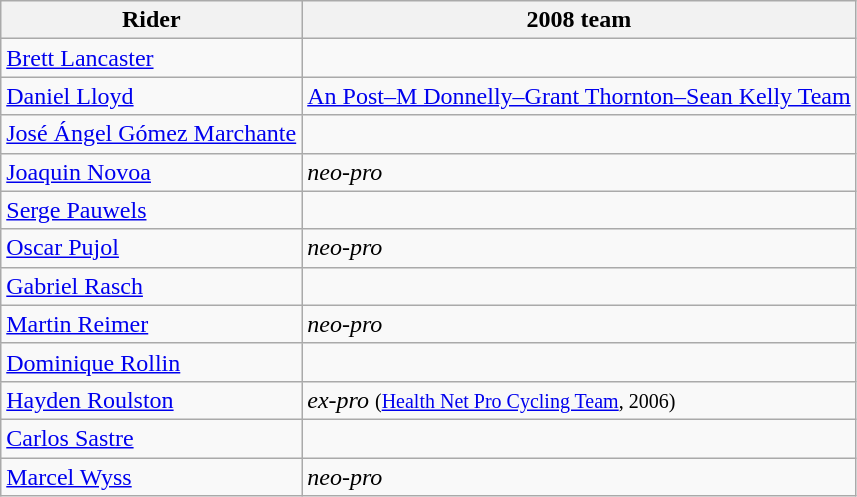<table class="wikitable">
<tr>
<th>Rider</th>
<th>2008 team</th>
</tr>
<tr>
<td><a href='#'>Brett Lancaster</a></td>
<td></td>
</tr>
<tr>
<td><a href='#'>Daniel Lloyd</a></td>
<td><a href='#'>An Post–M Donnelly–Grant Thornton–Sean Kelly Team</a></td>
</tr>
<tr>
<td><a href='#'>José Ángel Gómez Marchante</a></td>
<td></td>
</tr>
<tr>
<td><a href='#'>Joaquin Novoa</a></td>
<td><em>neo-pro</em></td>
</tr>
<tr>
<td><a href='#'>Serge Pauwels</a></td>
<td></td>
</tr>
<tr>
<td><a href='#'>Oscar Pujol</a></td>
<td><em>neo-pro</em></td>
</tr>
<tr>
<td><a href='#'>Gabriel Rasch</a></td>
<td></td>
</tr>
<tr>
<td><a href='#'>Martin Reimer</a></td>
<td><em>neo-pro</em></td>
</tr>
<tr>
<td><a href='#'>Dominique Rollin</a></td>
<td></td>
</tr>
<tr>
<td><a href='#'>Hayden Roulston</a></td>
<td><em>ex-pro</em> <small>(<a href='#'>Health Net Pro Cycling Team</a>, 2006)</small></td>
</tr>
<tr>
<td><a href='#'>Carlos Sastre</a></td>
<td></td>
</tr>
<tr>
<td><a href='#'>Marcel Wyss</a></td>
<td><em>neo-pro</em></td>
</tr>
</table>
